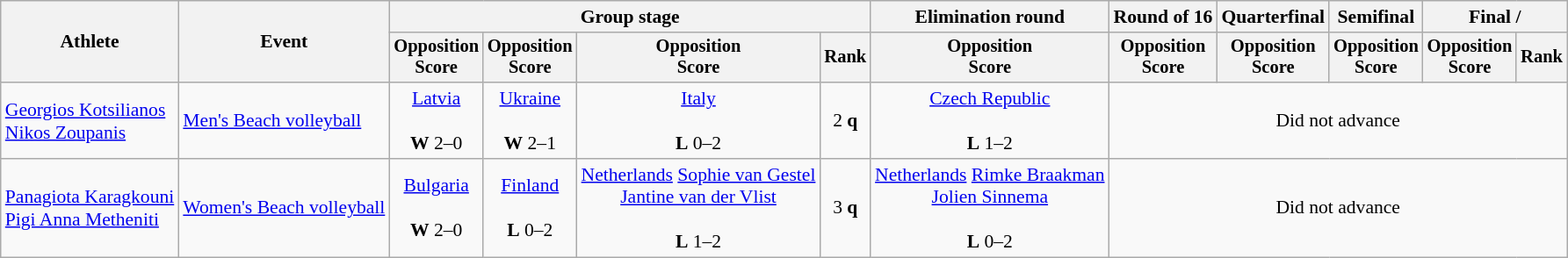<table class="wikitable" style="font-size:90%">
<tr>
<th rowspan=2>Athlete</th>
<th rowspan=2>Event</th>
<th colspan=4>Group stage</th>
<th>Elimination round</th>
<th>Round of 16</th>
<th>Quarterfinal</th>
<th>Semifinal</th>
<th colspan=2>Final / </th>
</tr>
<tr style="font-size:95%">
<th>Opposition<br>Score</th>
<th>Opposition<br>Score</th>
<th>Opposition<br>Score</th>
<th>Rank</th>
<th>Opposition<br>Score</th>
<th>Opposition<br>Score</th>
<th>Opposition<br>Score</th>
<th>Opposition<br>Score</th>
<th>Opposition<br>Score</th>
<th>Rank</th>
</tr>
<tr align=center>
<td align=left><a href='#'>Georgios Kotsilianos</a><br><a href='#'>Nikos Zoupanis</a></td>
<td align=left><a href='#'>Men's Beach volleyball</a></td>
<td><a href='#'>Latvia</a><br><br><strong>W</strong> 2–0</td>
<td><a href='#'>Ukraine</a><br><br><strong>W</strong> 2–1</td>
<td><a href='#'>Italy</a><br><br><strong>L</strong> 0–2</td>
<td>2 <strong>q</strong></td>
<td><a href='#'>Czech Republic</a><br><br><strong>L</strong> 1–2</td>
<td colspan=5>Did not advance</td>
</tr>
<tr align=center>
<td align=left><a href='#'>Panagiota Karagkouni</a><br><a href='#'>Pigi Anna Metheniti</a></td>
<td><a href='#'>Women's Beach volleyball</a></td>
<td><a href='#'>Bulgaria</a><br><br><strong>W</strong> 2–0</td>
<td><a href='#'>Finland</a><br><br><strong>L</strong> 0–2</td>
<td><a href='#'>Netherlands</a> <a href='#'>Sophie van Gestel</a><br><a href='#'>Jantine van der Vlist</a><br><br><strong>L</strong> 1–2</td>
<td>3 <strong>q</strong></td>
<td><a href='#'>Netherlands</a> <a href='#'>Rimke Braakman</a><br><a href='#'>Jolien Sinnema</a><br><br><strong>L</strong> 0–2</td>
<td colspan=5>Did not advance</td>
</tr>
</table>
